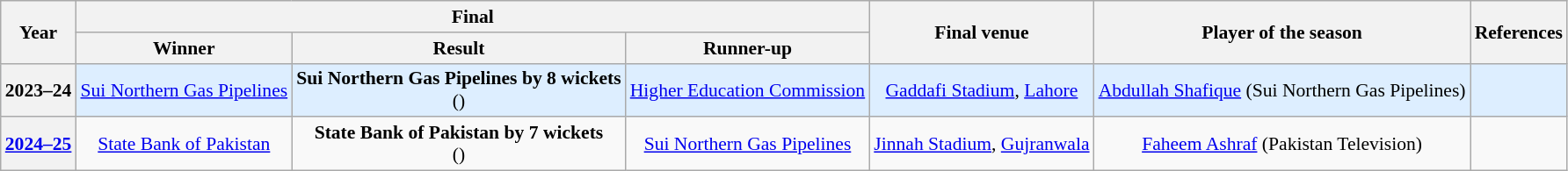<table class="wikitable sortable" style="font-size:90%; text-align: center;">
<tr>
<th rowspan="2">Year</th>
<th colspan="3">Final</th>
<th rowspan="2">Final venue</th>
<th rowspan="2">Player of the season</th>
<th rowspan="2">References</th>
</tr>
<tr>
<th>Winner</th>
<th>Result</th>
<th>Runner-up</th>
</tr>
<tr style="background:#ddeeff">
<th>2023–24</th>
<td><a href='#'>Sui Northern Gas Pipelines</a><br></td>
<td><strong>Sui Northern Gas Pipelines by 8 wickets</strong><br>()</td>
<td><a href='#'>Higher Education Commission</a><br></td>
<td><a href='#'>Gaddafi Stadium</a>, <a href='#'>Lahore</a></td>
<td><a href='#'>Abdullah Shafique</a> (Sui Northern Gas Pipelines)</td>
<td></td>
</tr>
<tr>
<th><a href='#'>2024–25</a></th>
<td><a href='#'>State Bank of Pakistan</a><br></td>
<td><strong>State Bank of Pakistan by 7 wickets</strong><br>()</td>
<td><a href='#'>Sui Northern Gas Pipelines</a><br></td>
<td><a href='#'>Jinnah Stadium</a>, <a href='#'>Gujranwala</a></td>
<td><a href='#'>Faheem Ashraf</a> (Pakistan Television)</td>
<td></td>
</tr>
</table>
